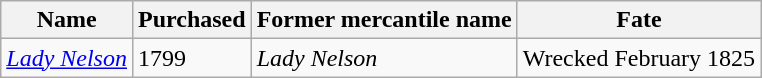<table class="sortable wikitable">
<tr>
<th>Name</th>
<th>Purchased</th>
<th>Former mercantile name</th>
<th>Fate</th>
</tr>
<tr>
<td><a href='#'><em>Lady Nelson</em></a></td>
<td>1799</td>
<td><em>Lady Nelson</em></td>
<td>Wrecked February 1825</td>
</tr>
</table>
